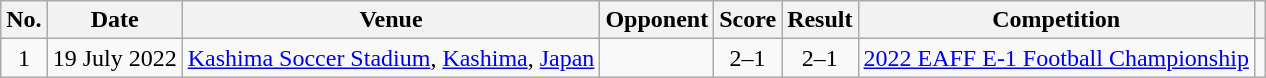<table class="wikitable sortable">
<tr>
<th scope="col">No.</th>
<th scope="col">Date</th>
<th scope="col">Venue</th>
<th scope="col">Opponent</th>
<th scope="col">Score</th>
<th scope="col">Result</th>
<th scope="col">Competition</th>
<th scope="col" class="unsortable"></th>
</tr>
<tr>
<td align=center>1</td>
<td>19 July 2022</td>
<td><a href='#'>Kashima Soccer Stadium</a>, <a href='#'>Kashima</a>, <a href='#'>Japan</a></td>
<td></td>
<td align=center>2–1</td>
<td align=center>2–1</td>
<td><a href='#'>2022 EAFF E-1 Football Championship</a></td>
<td></td>
</tr>
</table>
